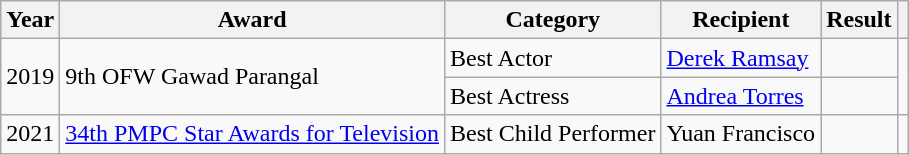<table class="wikitable">
<tr>
<th>Year</th>
<th>Award</th>
<th>Category</th>
<th>Recipient</th>
<th>Result</th>
<th></th>
</tr>
<tr>
<td rowspan=2>2019</td>
<td rowspan=2>9th OFW Gawad Parangal</td>
<td>Best Actor</td>
<td><a href='#'>Derek Ramsay</a></td>
<td></td>
<td rowspan=2></td>
</tr>
<tr>
<td>Best Actress</td>
<td><a href='#'>Andrea Torres</a></td>
<td></td>
</tr>
<tr>
<td>2021</td>
<td><a href='#'>34th PMPC Star Awards for Television</a></td>
<td>Best Child Performer</td>
<td>Yuan Francisco</td>
<td></td>
<td></td>
</tr>
</table>
